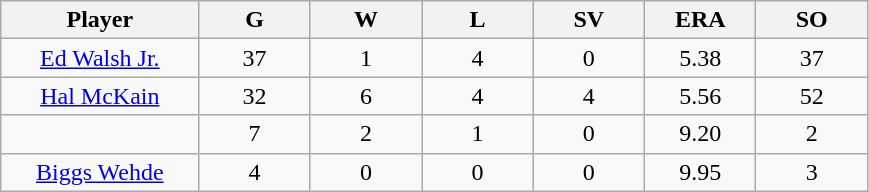<table class="wikitable sortable">
<tr>
<th bgcolor="#DDDDFF" width="16%">Player</th>
<th bgcolor="#DDDDFF" width="9%">G</th>
<th bgcolor="#DDDDFF" width="9%">W</th>
<th bgcolor="#DDDDFF" width="9%">L</th>
<th bgcolor="#DDDDFF" width="9%">SV</th>
<th bgcolor="#DDDDFF" width="9%">ERA</th>
<th bgcolor="#DDDDFF" width="9%">SO</th>
</tr>
<tr align="center">
<td><a href='#'>Ed Walsh Jr.</a></td>
<td>37</td>
<td>1</td>
<td>4</td>
<td>0</td>
<td>5.38</td>
<td>37</td>
</tr>
<tr align=center>
<td><a href='#'>Hal McKain</a></td>
<td>32</td>
<td>6</td>
<td>4</td>
<td>4</td>
<td>5.56</td>
<td>52</td>
</tr>
<tr align=center>
<td></td>
<td>7</td>
<td>2</td>
<td>1</td>
<td>0</td>
<td>9.20</td>
<td>2</td>
</tr>
<tr align="center">
<td><a href='#'>Biggs Wehde</a></td>
<td>4</td>
<td>0</td>
<td>0</td>
<td>0</td>
<td>9.95</td>
<td>3</td>
</tr>
</table>
